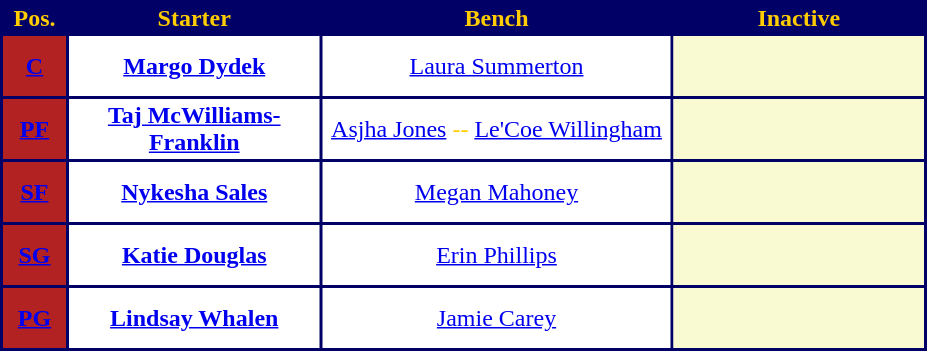<table style="text-align: center; background:#000066; color:#FFCC00">
<tr>
<th width="40">Pos.</th>
<th width="165">Starter</th>
<th width="230">Bench</th>
<th width="165">Inactive</th>
</tr>
<tr style="height:40px; background:white; color:#FFCC00">
<th style="background:#B22222"><a href='#'><span>C</span></a></th>
<td><strong><a href='#'><span>Margo Dydek</span></a></strong></td>
<td><a href='#'><span>Laura Summerton</span></a></td>
<td style="background:#FAFAD2"></td>
</tr>
<tr style="height:40px; background:white; color:#FFCC00">
<th style="background:#B22222"><a href='#'><span>PF</span></a></th>
<td><strong><a href='#'><span>Taj McWilliams-Franklin</span></a></strong></td>
<td><a href='#'><span>Asjha Jones</span></a> <span>--</span> <a href='#'><span>Le'Coe Willingham</span></a></td>
<td style="background:#FAFAD2"></td>
</tr>
<tr style="height:40px; background:white; color:#FFCC00">
<th style="background:#B22222"><a href='#'><span>SF</span></a></th>
<td><strong><a href='#'><span>Nykesha Sales</span></a></strong></td>
<td><a href='#'><span>Megan Mahoney</span></a></td>
<td style="background:#FAFAD2"></td>
</tr>
<tr style="height:40px; background:white; color:#FFCC00">
<th style="background:#B22222"><a href='#'><span>SG</span></a></th>
<td><strong><a href='#'><span>Katie Douglas</span></a></strong></td>
<td><a href='#'><span>Erin Phillips</span></a></td>
<td style="background:#FAFAD2"></td>
</tr>
<tr style="height:40px; background:white; color:#FFCC00">
<th style="background:#B22222"><a href='#'><span>PG</span></a></th>
<td><strong><a href='#'><span>Lindsay Whalen</span></a></strong></td>
<td><a href='#'><span>Jamie Carey</span></a></td>
<td style="background:#FAFAD2"></td>
</tr>
</table>
